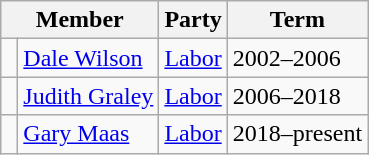<table class="wikitable">
<tr>
<th colspan="2">Member</th>
<th>Party</th>
<th>Term</th>
</tr>
<tr>
<td> </td>
<td><a href='#'>Dale Wilson</a></td>
<td><a href='#'>Labor</a></td>
<td>2002–2006</td>
</tr>
<tr>
<td> </td>
<td><a href='#'>Judith Graley</a></td>
<td><a href='#'>Labor</a></td>
<td>2006–2018</td>
</tr>
<tr>
<td> </td>
<td><a href='#'>Gary Maas</a></td>
<td><a href='#'>Labor</a></td>
<td>2018–present</td>
</tr>
</table>
